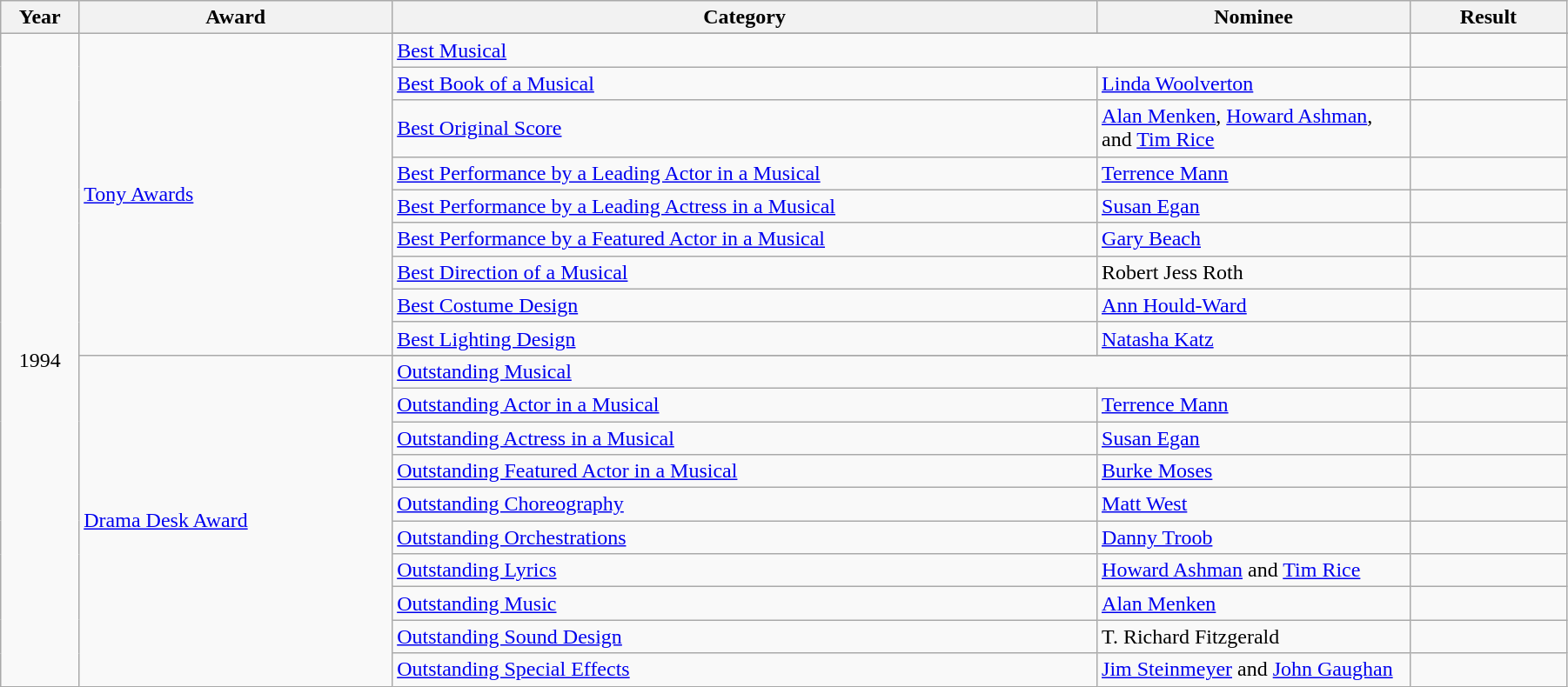<table class="wikitable" width="95%">
<tr>
<th width="5%">Year</th>
<th width="20%">Award</th>
<th width="45%">Category</th>
<th width="20%">Nominee</th>
<th width="10%">Result</th>
</tr>
<tr>
<td rowspan="21" align="center">1994</td>
<td rowspan="10"><a href='#'>Tony Awards</a></td>
</tr>
<tr>
<td colspan="2"><a href='#'>Best Musical</a></td>
<td></td>
</tr>
<tr>
<td><a href='#'>Best Book of a Musical</a></td>
<td><a href='#'>Linda Woolverton</a></td>
<td></td>
</tr>
<tr>
<td><a href='#'>Best Original Score</a></td>
<td><a href='#'>Alan Menken</a>, <a href='#'>Howard Ashman</a>, and <a href='#'>Tim Rice</a></td>
<td></td>
</tr>
<tr>
<td><a href='#'>Best Performance by a Leading Actor in a Musical</a></td>
<td><a href='#'>Terrence Mann</a></td>
<td></td>
</tr>
<tr>
<td><a href='#'>Best Performance by a Leading Actress in a Musical</a></td>
<td><a href='#'>Susan Egan</a></td>
<td></td>
</tr>
<tr>
<td><a href='#'>Best Performance by a Featured Actor in a Musical</a></td>
<td><a href='#'>Gary Beach</a></td>
<td></td>
</tr>
<tr>
<td><a href='#'>Best Direction of a Musical</a></td>
<td>Robert Jess Roth</td>
<td></td>
</tr>
<tr>
<td><a href='#'>Best Costume Design</a></td>
<td><a href='#'>Ann Hould-Ward</a></td>
<td></td>
</tr>
<tr>
<td><a href='#'>Best Lighting Design</a></td>
<td><a href='#'>Natasha Katz</a></td>
<td></td>
</tr>
<tr>
<td rowspan="11"><a href='#'>Drama Desk Award</a></td>
</tr>
<tr>
<td colspan="2"><a href='#'>Outstanding Musical</a></td>
<td></td>
</tr>
<tr>
<td><a href='#'>Outstanding Actor in a Musical</a></td>
<td><a href='#'>Terrence Mann</a></td>
<td></td>
</tr>
<tr>
<td><a href='#'>Outstanding Actress in a Musical</a></td>
<td><a href='#'>Susan Egan</a></td>
<td></td>
</tr>
<tr>
<td><a href='#'>Outstanding Featured Actor in a Musical</a></td>
<td><a href='#'>Burke Moses</a></td>
<td></td>
</tr>
<tr>
<td><a href='#'>Outstanding Choreography</a></td>
<td><a href='#'>Matt West</a></td>
<td></td>
</tr>
<tr>
<td><a href='#'>Outstanding Orchestrations</a></td>
<td><a href='#'>Danny Troob</a></td>
<td></td>
</tr>
<tr>
<td><a href='#'>Outstanding Lyrics</a></td>
<td><a href='#'>Howard Ashman</a> and <a href='#'>Tim Rice</a></td>
<td></td>
</tr>
<tr>
<td><a href='#'>Outstanding Music</a></td>
<td><a href='#'>Alan Menken</a></td>
<td></td>
</tr>
<tr>
<td><a href='#'>Outstanding Sound Design</a></td>
<td>T. Richard Fitzgerald</td>
<td></td>
</tr>
<tr>
<td><a href='#'>Outstanding Special Effects</a></td>
<td><a href='#'>Jim Steinmeyer</a> and <a href='#'>John Gaughan</a></td>
<td></td>
</tr>
</table>
